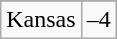<table class="wikitable">
<tr>
</tr>
<tr>
<td>Kansas</td>
<td>–4</td>
</tr>
</table>
